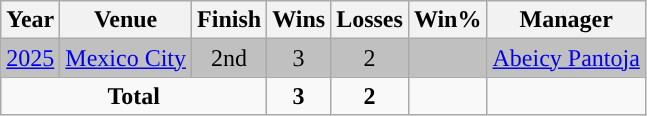<table class="wikitable sortable plainrowheaders" style="text-align:center;">
<tr>
<th scope="col">Year</th>
<th scope="col">Venue</th>
<th scope="col">Finish</th>
<th scope="col">Wins</th>
<th scope="col">Losses</th>
<th scope="col">Win%</th>
<th scope="col">Manager</th>
</tr>
<tr style="background:silver;">
<td><a href='#'>2025</a></td>
<td align=left> <a href='#'>Mexico City</a></td>
<td>2nd</td>
<td>3</td>
<td>2</td>
<td></td>
<td align=left> <a href='#'>Abeicy Pantoja</a></td>
</tr>
<tr style="text-align:center; ">
<td colspan="3"><strong>Total</strong></td>
<td><strong>3</strong></td>
<td><strong>2</strong></td>
<td><strong></strong></td>
<td></td>
</tr>
</table>
